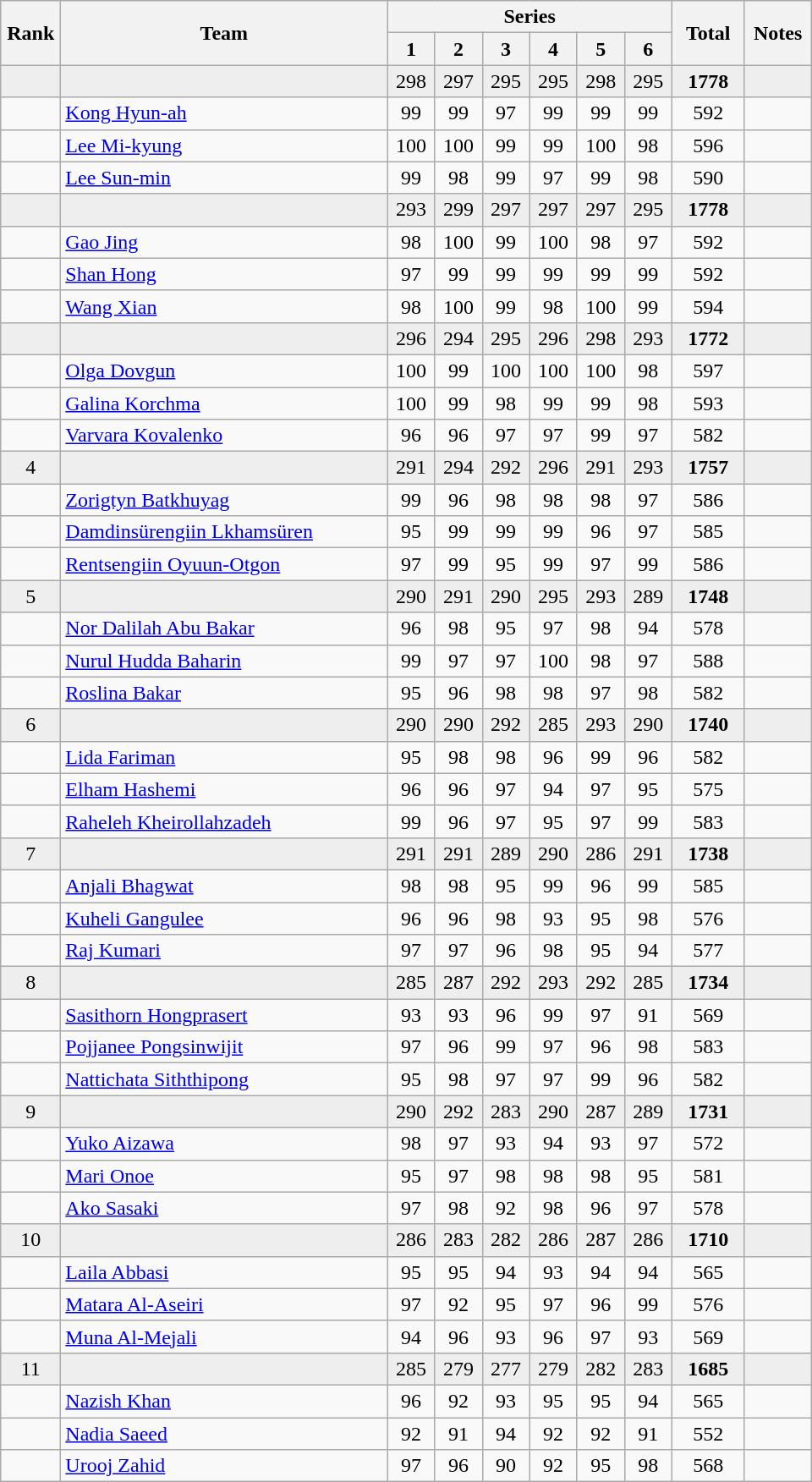<table class="wikitable" style="text-align:center">
<tr>
<th rowspan=2 width=40>Rank</th>
<th rowspan=2 width=250>Team</th>
<th colspan=6>Series</th>
<th rowspan=2 width=50>Total</th>
<th rowspan=2 width=45>Notes</th>
</tr>
<tr>
<th width=30>1</th>
<th width=30>2</th>
<th width=30>3</th>
<th width=30>4</th>
<th width=30>5</th>
<th width=30>6</th>
</tr>
<tr bgcolor=eeeeee>
<td></td>
<td align=left></td>
<td>298</td>
<td>297</td>
<td>295</td>
<td>295</td>
<td>298</td>
<td>295</td>
<td><strong>1778</strong></td>
<td></td>
</tr>
<tr>
<td></td>
<td align=left><a href='#'>Kong Hyun-ah</a></td>
<td>99</td>
<td>99</td>
<td>97</td>
<td>99</td>
<td>99</td>
<td>99</td>
<td>592</td>
<td></td>
</tr>
<tr>
<td></td>
<td align=left><a href='#'>Lee Mi-kyung</a></td>
<td>100</td>
<td>100</td>
<td>99</td>
<td>99</td>
<td>100</td>
<td>98</td>
<td>596</td>
<td></td>
</tr>
<tr>
<td></td>
<td align=left><a href='#'>Lee Sun-min</a></td>
<td>99</td>
<td>98</td>
<td>99</td>
<td>97</td>
<td>99</td>
<td>98</td>
<td>590</td>
<td></td>
</tr>
<tr bgcolor=eeeeee>
<td></td>
<td align=left></td>
<td>293</td>
<td>299</td>
<td>297</td>
<td>297</td>
<td>297</td>
<td>295</td>
<td><strong>1778</strong></td>
<td></td>
</tr>
<tr>
<td></td>
<td align=left><a href='#'>Gao Jing</a></td>
<td>98</td>
<td>100</td>
<td>99</td>
<td>100</td>
<td>98</td>
<td>97</td>
<td>592</td>
<td></td>
</tr>
<tr>
<td></td>
<td align=left><a href='#'>Shan Hong</a></td>
<td>97</td>
<td>99</td>
<td>99</td>
<td>99</td>
<td>99</td>
<td>99</td>
<td>592</td>
<td></td>
</tr>
<tr>
<td></td>
<td align=left><a href='#'>Wang Xian</a></td>
<td>98</td>
<td>100</td>
<td>99</td>
<td>98</td>
<td>100</td>
<td>99</td>
<td>594</td>
<td></td>
</tr>
<tr bgcolor=eeeeee>
<td></td>
<td align=left></td>
<td>296</td>
<td>294</td>
<td>295</td>
<td>296</td>
<td>298</td>
<td>293</td>
<td><strong>1772</strong></td>
<td></td>
</tr>
<tr>
<td></td>
<td align=left><a href='#'>Olga Dovgun</a></td>
<td>100</td>
<td>99</td>
<td>100</td>
<td>100</td>
<td>100</td>
<td>98</td>
<td>597</td>
<td></td>
</tr>
<tr>
<td></td>
<td align=left><a href='#'>Galina Korchma</a></td>
<td>100</td>
<td>99</td>
<td>98</td>
<td>99</td>
<td>99</td>
<td>98</td>
<td>593</td>
<td></td>
</tr>
<tr>
<td></td>
<td align=left><a href='#'>Varvara Kovalenko</a></td>
<td>96</td>
<td>96</td>
<td>97</td>
<td>97</td>
<td>99</td>
<td>97</td>
<td>582</td>
<td></td>
</tr>
<tr bgcolor=eeeeee>
<td>4</td>
<td align=left></td>
<td>291</td>
<td>294</td>
<td>292</td>
<td>296</td>
<td>291</td>
<td>293</td>
<td><strong>1757</strong></td>
<td></td>
</tr>
<tr>
<td></td>
<td align=left><a href='#'>Zorigtyn Batkhuyag</a></td>
<td>99</td>
<td>96</td>
<td>98</td>
<td>98</td>
<td>98</td>
<td>97</td>
<td>586</td>
<td></td>
</tr>
<tr>
<td></td>
<td align=left><a href='#'>Damdinsürengiin Lkhamsüren</a></td>
<td>95</td>
<td>99</td>
<td>99</td>
<td>99</td>
<td>96</td>
<td>97</td>
<td>585</td>
<td></td>
</tr>
<tr>
<td></td>
<td align=left><a href='#'>Rentsengiin Oyuun-Otgon</a></td>
<td>97</td>
<td>99</td>
<td>95</td>
<td>99</td>
<td>97</td>
<td>99</td>
<td>586</td>
<td></td>
</tr>
<tr bgcolor=eeeeee>
<td>5</td>
<td align=left></td>
<td>290</td>
<td>291</td>
<td>290</td>
<td>295</td>
<td>293</td>
<td>289</td>
<td><strong>1748</strong></td>
<td></td>
</tr>
<tr>
<td></td>
<td align=left><a href='#'>Nor Dalilah Abu Bakar</a></td>
<td>96</td>
<td>98</td>
<td>95</td>
<td>97</td>
<td>98</td>
<td>94</td>
<td>578</td>
<td></td>
</tr>
<tr>
<td></td>
<td align=left><a href='#'>Nurul Hudda Baharin</a></td>
<td>99</td>
<td>97</td>
<td>97</td>
<td>100</td>
<td>98</td>
<td>97</td>
<td>588</td>
<td></td>
</tr>
<tr>
<td></td>
<td align=left><a href='#'>Roslina Bakar</a></td>
<td>95</td>
<td>96</td>
<td>98</td>
<td>98</td>
<td>97</td>
<td>98</td>
<td>582</td>
<td></td>
</tr>
<tr bgcolor=eeeeee>
<td>6</td>
<td align=left></td>
<td>290</td>
<td>290</td>
<td>292</td>
<td>285</td>
<td>293</td>
<td>290</td>
<td><strong>1740</strong></td>
<td></td>
</tr>
<tr>
<td></td>
<td align=left><a href='#'>Lida Fariman</a></td>
<td>95</td>
<td>98</td>
<td>98</td>
<td>96</td>
<td>99</td>
<td>96</td>
<td>582</td>
<td></td>
</tr>
<tr>
<td></td>
<td align=left><a href='#'>Elham Hashemi</a></td>
<td>96</td>
<td>96</td>
<td>97</td>
<td>94</td>
<td>97</td>
<td>95</td>
<td>575</td>
<td></td>
</tr>
<tr>
<td></td>
<td align=left><a href='#'>Raheleh Kheirollahzadeh</a></td>
<td>99</td>
<td>96</td>
<td>97</td>
<td>95</td>
<td>97</td>
<td>99</td>
<td>583</td>
<td></td>
</tr>
<tr bgcolor=eeeeee>
<td>7</td>
<td align=left></td>
<td>291</td>
<td>291</td>
<td>289</td>
<td>290</td>
<td>286</td>
<td>291</td>
<td><strong>1738</strong></td>
<td></td>
</tr>
<tr>
<td></td>
<td align=left><a href='#'>Anjali Bhagwat</a></td>
<td>98</td>
<td>98</td>
<td>95</td>
<td>99</td>
<td>96</td>
<td>99</td>
<td>585</td>
<td></td>
</tr>
<tr>
<td></td>
<td align=left><a href='#'>Kuheli Gangulee</a></td>
<td>96</td>
<td>96</td>
<td>98</td>
<td>93</td>
<td>95</td>
<td>98</td>
<td>576</td>
<td></td>
</tr>
<tr>
<td></td>
<td align=left><a href='#'>Raj Kumari</a></td>
<td>97</td>
<td>97</td>
<td>96</td>
<td>98</td>
<td>95</td>
<td>94</td>
<td>577</td>
<td></td>
</tr>
<tr bgcolor=eeeeee>
<td>8</td>
<td align=left></td>
<td>285</td>
<td>287</td>
<td>292</td>
<td>293</td>
<td>292</td>
<td>285</td>
<td><strong>1734</strong></td>
<td></td>
</tr>
<tr>
<td></td>
<td align=left><a href='#'>Sasithorn Hongprasert</a></td>
<td>93</td>
<td>93</td>
<td>96</td>
<td>99</td>
<td>97</td>
<td>91</td>
<td>569</td>
<td></td>
</tr>
<tr>
<td></td>
<td align=left><a href='#'>Pojjanee Pongsinwijit</a></td>
<td>97</td>
<td>96</td>
<td>99</td>
<td>97</td>
<td>96</td>
<td>98</td>
<td>583</td>
<td></td>
</tr>
<tr>
<td></td>
<td align=left><a href='#'>Nattichata Siththipong</a></td>
<td>95</td>
<td>98</td>
<td>97</td>
<td>97</td>
<td>99</td>
<td>96</td>
<td>582</td>
<td></td>
</tr>
<tr bgcolor=eeeeee>
<td>9</td>
<td align=left></td>
<td>290</td>
<td>292</td>
<td>283</td>
<td>290</td>
<td>287</td>
<td>289</td>
<td><strong>1731</strong></td>
<td></td>
</tr>
<tr>
<td></td>
<td align=left><a href='#'>Yuko Aizawa</a></td>
<td>98</td>
<td>97</td>
<td>93</td>
<td>94</td>
<td>93</td>
<td>97</td>
<td>572</td>
<td></td>
</tr>
<tr>
<td></td>
<td align=left><a href='#'>Mari Onoe</a></td>
<td>95</td>
<td>97</td>
<td>98</td>
<td>98</td>
<td>98</td>
<td>95</td>
<td>581</td>
<td></td>
</tr>
<tr>
<td></td>
<td align=left><a href='#'>Ako Sasaki</a></td>
<td>97</td>
<td>98</td>
<td>92</td>
<td>98</td>
<td>96</td>
<td>97</td>
<td>578</td>
<td></td>
</tr>
<tr bgcolor=eeeeee>
<td>10</td>
<td align=left></td>
<td>286</td>
<td>283</td>
<td>282</td>
<td>286</td>
<td>287</td>
<td>286</td>
<td><strong>1710</strong></td>
<td></td>
</tr>
<tr>
<td></td>
<td align=left><a href='#'>Laila Abbasi</a></td>
<td>95</td>
<td>95</td>
<td>94</td>
<td>93</td>
<td>94</td>
<td>94</td>
<td>565</td>
<td></td>
</tr>
<tr>
<td></td>
<td align=left><a href='#'>Matara Al-Aseiri</a></td>
<td>97</td>
<td>92</td>
<td>95</td>
<td>97</td>
<td>96</td>
<td>99</td>
<td>576</td>
<td></td>
</tr>
<tr>
<td></td>
<td align=left><a href='#'>Muna Al-Mejali</a></td>
<td>94</td>
<td>96</td>
<td>93</td>
<td>96</td>
<td>97</td>
<td>93</td>
<td>569</td>
<td></td>
</tr>
<tr bgcolor=eeeeee>
<td>11</td>
<td align=left></td>
<td>285</td>
<td>279</td>
<td>277</td>
<td>279</td>
<td>282</td>
<td>283</td>
<td><strong>1685</strong></td>
<td></td>
</tr>
<tr>
<td></td>
<td align=left><a href='#'>Nazish Khan</a></td>
<td>96</td>
<td>92</td>
<td>93</td>
<td>95</td>
<td>95</td>
<td>94</td>
<td>565</td>
<td></td>
</tr>
<tr>
<td></td>
<td align=left><a href='#'>Nadia Saeed</a></td>
<td>92</td>
<td>91</td>
<td>94</td>
<td>92</td>
<td>92</td>
<td>91</td>
<td>552</td>
<td></td>
</tr>
<tr>
<td></td>
<td align=left><a href='#'>Urooj Zahid</a></td>
<td>97</td>
<td>96</td>
<td>90</td>
<td>92</td>
<td>95</td>
<td>98</td>
<td>568</td>
<td></td>
</tr>
</table>
